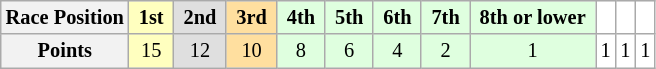<table class="wikitable" style="font-size:85%; text-align:center">
<tr>
<th>Race Position</th>
<td style="background:#ffffbf;"> <strong>1st</strong> </td>
<td style="background:#dfdfdf;"> <strong>2nd</strong> </td>
<td style="background:#ffdf9f;"> <strong>3rd</strong> </td>
<td style="background:#dfffdf;"> <strong>4th</strong> </td>
<td style="background:#dfffdf;"> <strong>5th</strong> </td>
<td style="background:#dfffdf;"> <strong>6th</strong> </td>
<td style="background:#dfffdf;"> <strong>7th</strong> </td>
<td style="background:#dfffdf;"> <strong>8th or lower</strong> </td>
<td style="background:#ffffff;"> <strong></strong> </td>
<td style="background:#ffffff;"> <strong></strong> </td>
<td style="background:#ffffff;"> <strong></strong> </td>
</tr>
<tr>
<th>Points</th>
<td style="background:#ffffbf;">15</td>
<td style="background:#dfdfdf;">12</td>
<td style="background:#ffdf9f;">10</td>
<td style="background:#dfffdf;">8</td>
<td style="background:#dfffdf;">6</td>
<td style="background:#dfffdf;">4</td>
<td style="background:#dfffdf;">2</td>
<td style="background:#dfffdf;">1</td>
<td style="background:#ffffff;">1</td>
<td style="background:#ffffff;">1</td>
<td style="background:#ffffff;">1</td>
</tr>
</table>
